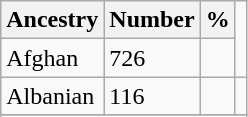<table class="wikitable sortable" font-size:75%">
<tr>
<th>Ancestry</th>
<th>Number</th>
<th>%</th>
</tr>
<tr>
<td>Afghan</td>
<td>726</td>
<td></td>
</tr>
<tr>
<td>Albanian</td>
<td>116</td>
<td></td>
<td></td>
</tr>
<tr>
</tr>
<tr class="sortbottom">
</tr>
<tr>
</tr>
</table>
